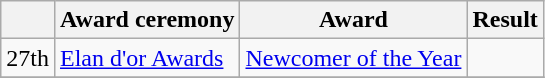<table class="wikitable">
<tr>
<th></th>
<th>Award ceremony</th>
<th>Award</th>
<th>Result</th>
</tr>
<tr>
<td>27th</td>
<td><a href='#'>Elan d'or Awards</a></td>
<td><a href='#'>Newcomer of the Year</a></td>
<td></td>
</tr>
<tr>
</tr>
</table>
